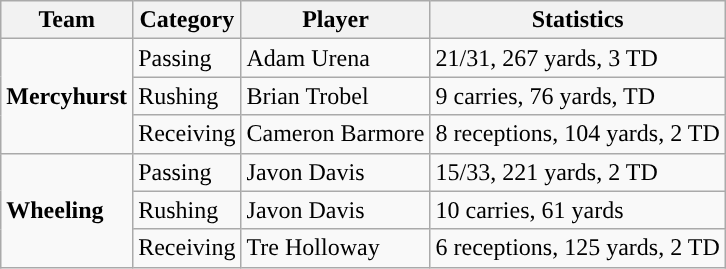<table class="wikitable" style="float: right;">
<tr>
<th>Team</th>
<th>Category</th>
<th>Player</th>
<th>Statistics</th>
</tr>
<tr>
<td rowspan=3><strong>Mercyhurst</strong></td>
<td>Passing</td>
<td>Adam Urena</td>
<td>21/31, 267 yards, 3 TD</td>
</tr>
<tr>
<td>Rushing</td>
<td>Brian Trobel</td>
<td>9 carries, 76 yards, TD</td>
</tr>
<tr>
<td>Receiving</td>
<td>Cameron Barmore</td>
<td>8 receptions, 104 yards, 2 TD</td>
</tr>
<tr>
<td rowspan=3><strong>Wheeling</strong></td>
<td>Passing</td>
<td>Javon Davis</td>
<td>15/33, 221 yards, 2 TD</td>
</tr>
<tr>
<td>Rushing</td>
<td>Javon Davis</td>
<td>10 carries, 61 yards</td>
</tr>
<tr>
<td>Receiving</td>
<td>Tre Holloway</td>
<td>6 receptions, 125 yards, 2 TD</td>
</tr>
</table>
